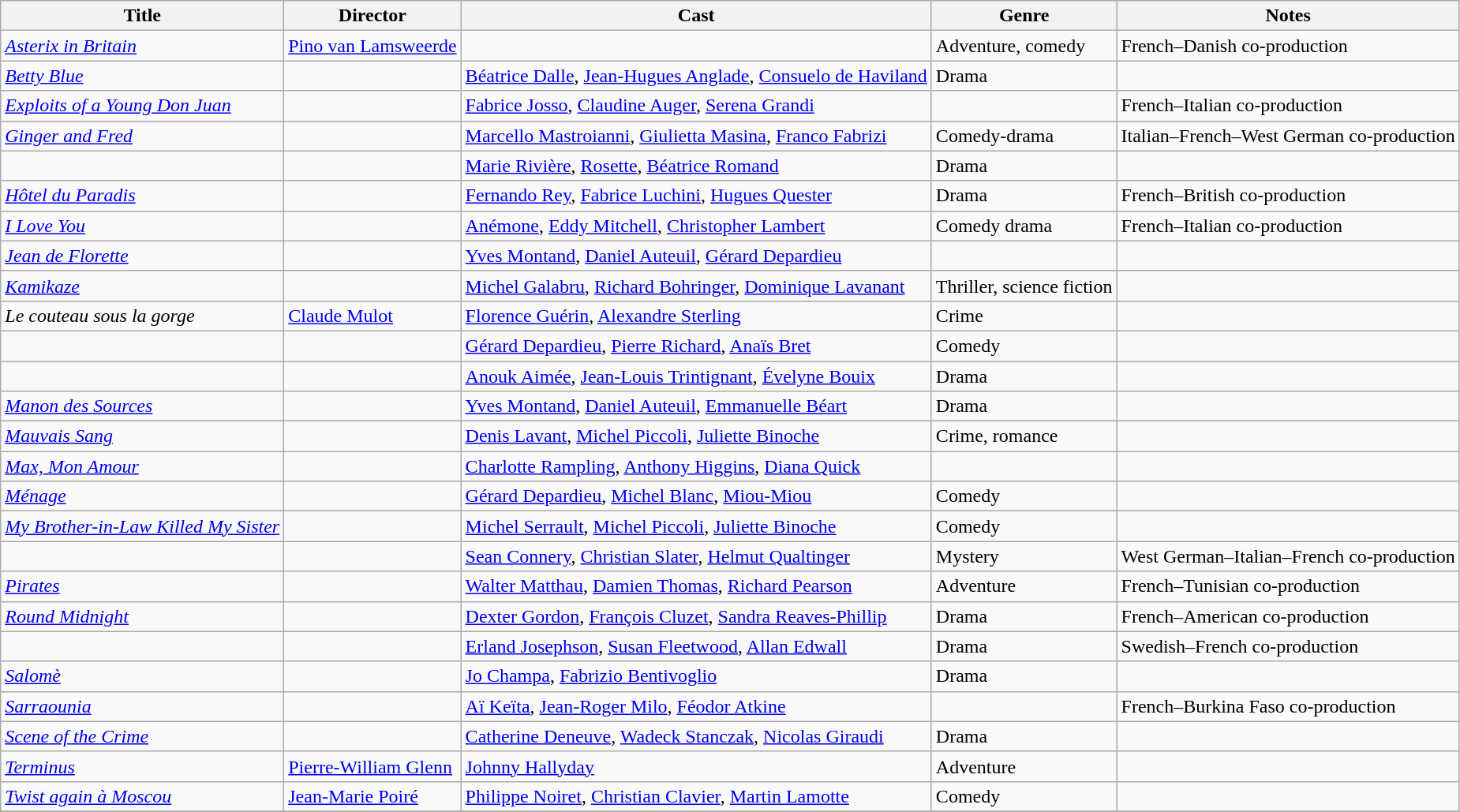<table class="wikitable sortable">
<tr>
<th scope="col">Title</th>
<th scope="col">Director</th>
<th scope="col" class="unsortable">Cast</th>
<th scope="col">Genre</th>
<th scope="col">Notes</th>
</tr>
<tr>
<td><em><a href='#'>Asterix in Britain</a></em></td>
<td><a href='#'>Pino van Lamsweerde</a></td>
<td></td>
<td>Adventure, comedy</td>
<td>French–Danish co-production</td>
</tr>
<tr>
<td><em><a href='#'>Betty Blue</a></em></td>
<td></td>
<td><a href='#'>Béatrice Dalle</a>, <a href='#'>Jean-Hugues Anglade</a>, <a href='#'>Consuelo de Haviland</a></td>
<td>Drama</td>
<td></td>
</tr>
<tr>
<td><em><a href='#'>Exploits of a Young Don Juan</a></em></td>
<td></td>
<td><a href='#'>Fabrice Josso</a>, <a href='#'>Claudine Auger</a>, <a href='#'>Serena Grandi</a></td>
<td></td>
<td>French–Italian co-production</td>
</tr>
<tr>
<td><em><a href='#'>Ginger and Fred</a></em></td>
<td></td>
<td><a href='#'>Marcello Mastroianni</a>, <a href='#'>Giulietta Masina</a>, <a href='#'>Franco Fabrizi</a></td>
<td>Comedy-drama</td>
<td>Italian–French–West German co-production</td>
</tr>
<tr>
<td><em></em></td>
<td></td>
<td><a href='#'>Marie Rivière</a>, <a href='#'>Rosette</a>, <a href='#'>Béatrice Romand</a></td>
<td>Drama</td>
<td></td>
</tr>
<tr>
<td><em><a href='#'>Hôtel du Paradis</a></em></td>
<td></td>
<td><a href='#'>Fernando Rey</a>, <a href='#'>Fabrice Luchini</a>, <a href='#'>Hugues Quester</a></td>
<td>Drama</td>
<td>French–British co-production</td>
</tr>
<tr>
<td><em><a href='#'>I Love You</a></em></td>
<td></td>
<td><a href='#'>Anémone</a>, <a href='#'>Eddy Mitchell</a>, <a href='#'>Christopher Lambert</a></td>
<td>Comedy drama</td>
<td>French–Italian co-production</td>
</tr>
<tr>
<td><em><a href='#'>Jean de Florette</a></em></td>
<td></td>
<td><a href='#'>Yves Montand</a>, <a href='#'>Daniel Auteuil</a>, <a href='#'>Gérard Depardieu</a></td>
<td></td>
<td></td>
</tr>
<tr>
<td><em><a href='#'>Kamikaze</a></em></td>
<td></td>
<td><a href='#'>Michel Galabru</a>, <a href='#'>Richard Bohringer</a>, <a href='#'>Dominique Lavanant</a></td>
<td>Thriller, science fiction</td>
<td></td>
</tr>
<tr>
<td><em>Le couteau sous la gorge</em></td>
<td><a href='#'>Claude Mulot</a></td>
<td><a href='#'>Florence Guérin</a>, <a href='#'>Alexandre Sterling</a></td>
<td>Crime</td>
<td></td>
</tr>
<tr>
<td><em></em></td>
<td></td>
<td><a href='#'>Gérard Depardieu</a>, <a href='#'>Pierre Richard</a>, <a href='#'>Anaïs Bret</a></td>
<td>Comedy</td>
<td></td>
</tr>
<tr>
<td><em></em></td>
<td></td>
<td><a href='#'>Anouk Aimée</a>, <a href='#'>Jean-Louis Trintignant</a>, <a href='#'>Évelyne Bouix</a></td>
<td>Drama</td>
<td></td>
</tr>
<tr>
<td><em><a href='#'>Manon des Sources</a></em></td>
<td></td>
<td><a href='#'>Yves Montand</a>, <a href='#'>Daniel Auteuil</a>, <a href='#'>Emmanuelle Béart</a></td>
<td>Drama</td>
<td></td>
</tr>
<tr>
<td><em><a href='#'>Mauvais Sang</a></em></td>
<td></td>
<td><a href='#'>Denis Lavant</a>, <a href='#'>Michel Piccoli</a>, <a href='#'>Juliette Binoche</a></td>
<td>Crime, romance</td>
<td></td>
</tr>
<tr>
<td><em><a href='#'>Max, Mon Amour</a></em></td>
<td></td>
<td><a href='#'>Charlotte Rampling</a>, <a href='#'>Anthony Higgins</a>, <a href='#'>Diana Quick</a></td>
<td></td>
<td></td>
</tr>
<tr>
<td><em><a href='#'>Ménage</a></em></td>
<td></td>
<td><a href='#'>Gérard Depardieu</a>, <a href='#'>Michel Blanc</a>, <a href='#'>Miou-Miou</a></td>
<td>Comedy</td>
<td></td>
</tr>
<tr>
<td><em><a href='#'>My Brother-in-Law Killed My Sister</a></em></td>
<td></td>
<td><a href='#'>Michel Serrault</a>, <a href='#'>Michel Piccoli</a>, <a href='#'>Juliette Binoche</a></td>
<td>Comedy</td>
<td></td>
</tr>
<tr>
<td><em></em></td>
<td></td>
<td><a href='#'>Sean Connery</a>, <a href='#'>Christian Slater</a>, <a href='#'>Helmut Qualtinger</a></td>
<td>Mystery</td>
<td>West German–Italian–French co-production</td>
</tr>
<tr>
<td><em><a href='#'>Pirates</a></em></td>
<td></td>
<td><a href='#'>Walter Matthau</a>, <a href='#'>Damien Thomas</a>, <a href='#'>Richard Pearson</a></td>
<td>Adventure</td>
<td>French–Tunisian co-production</td>
</tr>
<tr>
<td><em><a href='#'>Round Midnight</a></em></td>
<td></td>
<td><a href='#'>Dexter Gordon</a>, <a href='#'>François Cluzet</a>, <a href='#'>Sandra Reaves-Phillip</a></td>
<td>Drama</td>
<td>French–American co-production</td>
</tr>
<tr>
<td><em></em></td>
<td></td>
<td><a href='#'>Erland Josephson</a>, <a href='#'>Susan Fleetwood</a>, <a href='#'>Allan Edwall</a></td>
<td>Drama</td>
<td>Swedish–French co-production</td>
</tr>
<tr>
<td><em><a href='#'>Salomè</a></em></td>
<td></td>
<td><a href='#'>Jo Champa</a>, <a href='#'>Fabrizio Bentivoglio</a></td>
<td>Drama</td>
<td></td>
</tr>
<tr>
<td><em><a href='#'>Sarraounia</a></em></td>
<td></td>
<td><a href='#'>Aï Keïta</a>, <a href='#'>Jean-Roger Milo</a>, <a href='#'>Féodor Atkine</a></td>
<td></td>
<td>French–Burkina Faso co-production</td>
</tr>
<tr>
<td><em><a href='#'>Scene of the Crime</a></em></td>
<td></td>
<td><a href='#'>Catherine Deneuve</a>, <a href='#'>Wadeck Stanczak</a>, <a href='#'>Nicolas Giraudi</a></td>
<td>Drama</td>
<td></td>
</tr>
<tr>
<td><em><a href='#'>Terminus</a></em></td>
<td><a href='#'>Pierre-William Glenn</a></td>
<td><a href='#'>Johnny Hallyday</a></td>
<td>Adventure</td>
<td></td>
</tr>
<tr>
<td><em><a href='#'>Twist again à Moscou</a></em></td>
<td><a href='#'>Jean-Marie Poiré</a></td>
<td><a href='#'>Philippe Noiret</a>, <a href='#'>Christian Clavier</a>, <a href='#'>Martin Lamotte</a></td>
<td>Comedy</td>
<td></td>
</tr>
<tr>
</tr>
</table>
